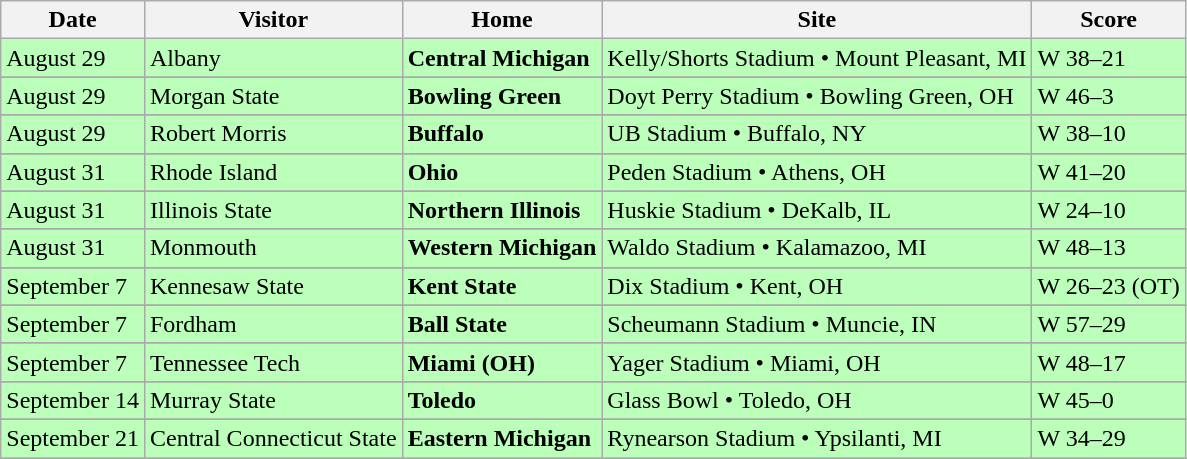<table class="wikitable">
<tr>
<th>Date</th>
<th>Visitor</th>
<th>Home</th>
<th>Site</th>
<th>Score</th>
</tr>
<tr style="background:#bfb">
<td>August 29</td>
<td>Albany</td>
<td><strong>Central Michigan</strong></td>
<td>Kelly/Shorts Stadium • Mount Pleasant, MI</td>
<td>W 38–21</td>
</tr>
<tr>
</tr>
<tr style="background:#bfb">
<td>August 29</td>
<td>Morgan State</td>
<td><strong>Bowling Green</strong></td>
<td>Doyt Perry Stadium • Bowling Green, OH</td>
<td>W 46–3</td>
</tr>
<tr>
</tr>
<tr style="background:#bfb">
<td>August 29</td>
<td>Robert Morris</td>
<td><strong>Buffalo</strong></td>
<td>UB Stadium • Buffalo, NY</td>
<td>W 38–10</td>
</tr>
<tr>
</tr>
<tr style="background:#bfb">
<td>August 31</td>
<td>Rhode Island</td>
<td><strong>Ohio</strong></td>
<td>Peden Stadium • Athens, OH</td>
<td>W 41–20</td>
</tr>
<tr>
</tr>
<tr style="background:#bfb">
<td>August 31</td>
<td>Illinois State</td>
<td><strong>Northern Illinois</strong></td>
<td>Huskie Stadium • DeKalb, IL</td>
<td>W 24–10</td>
</tr>
<tr>
</tr>
<tr style="background:#bfb">
<td>August 31</td>
<td>Monmouth</td>
<td><strong>Western Michigan</strong></td>
<td>Waldo Stadium • Kalamazoo, MI</td>
<td>W 48–13</td>
</tr>
<tr>
</tr>
<tr style="background:#bfb">
<td>September 7</td>
<td>Kennesaw State</td>
<td><strong>Kent State</strong></td>
<td>Dix Stadium • Kent, OH</td>
<td>W 26–23 (OT)</td>
</tr>
<tr>
</tr>
<tr style="background:#bfb">
<td>September 7</td>
<td>Fordham</td>
<td><strong>Ball State</strong></td>
<td>Scheumann Stadium • Muncie, IN</td>
<td>W 57–29</td>
</tr>
<tr>
</tr>
<tr style="background:#bfb">
<td>September 7</td>
<td>Tennessee Tech</td>
<td><strong>Miami (OH)</strong></td>
<td>Yager Stadium • Miami, OH</td>
<td>W 48–17</td>
</tr>
<tr>
</tr>
<tr style="background:#bfb">
<td>September 14</td>
<td>Murray State</td>
<td><strong>Toledo</strong></td>
<td>Glass Bowl • Toledo, OH</td>
<td>W 45–0</td>
</tr>
<tr>
</tr>
<tr style="background:#bfb">
<td>September 21</td>
<td>Central Connecticut State</td>
<td><strong>Eastern Michigan</strong></td>
<td>Rynearson Stadium • Ypsilanti, MI</td>
<td>W 34–29</td>
</tr>
<tr>
</tr>
</table>
